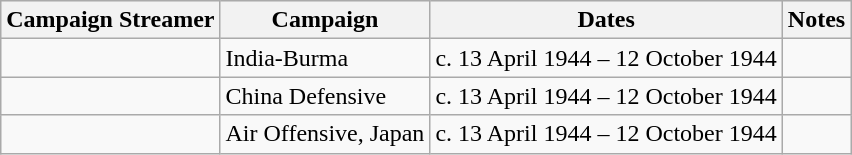<table class="wikitable">
<tr style="background:#efefef;">
<th>Campaign Streamer</th>
<th>Campaign</th>
<th>Dates</th>
<th>Notes</th>
</tr>
<tr>
<td></td>
<td>India-Burma</td>
<td>c. 13 April 1944 – 12 October 1944</td>
<td></td>
</tr>
<tr>
<td></td>
<td>China Defensive</td>
<td>c. 13 April 1944 – 12 October 1944</td>
<td></td>
</tr>
<tr>
<td></td>
<td>Air Offensive, Japan</td>
<td>c. 13 April 1944 – 12 October 1944</td>
<td></td>
</tr>
</table>
